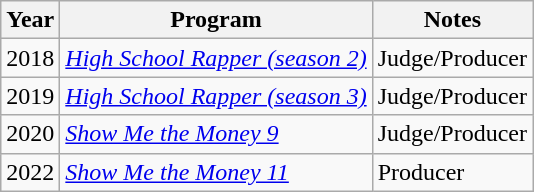<table class="wikitable">
<tr>
<th>Year</th>
<th>Program</th>
<th>Notes</th>
</tr>
<tr>
<td>2018</td>
<td><em><a href='#'>High School Rapper (season 2)</a></em></td>
<td>Judge/Producer</td>
</tr>
<tr>
<td>2019</td>
<td><em><a href='#'>High School Rapper (season 3)</a></em></td>
<td>Judge/Producer</td>
</tr>
<tr>
<td>2020</td>
<td><em><a href='#'>Show Me the Money 9</a></em></td>
<td>Judge/Producer</td>
</tr>
<tr>
<td>2022</td>
<td><em><a href='#'>Show Me the Money 11</a></em></td>
<td>Producer</td>
</tr>
</table>
